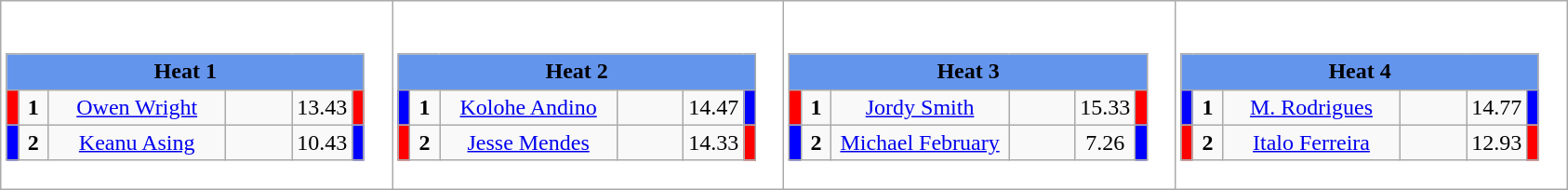<table class="wikitable" style="background:#fff;">
<tr>
<td><div><br><table class="wikitable">
<tr>
<td colspan="6"  style="text-align:center; background:#6495ed;"><strong>Heat 1</strong></td>
</tr>
<tr>
<td style="width:01px; background: #f00;"></td>
<td style="width:14px; text-align:center;"><strong>1</strong></td>
<td style="width:120px; text-align:center;"><a href='#'>Owen Wright</a></td>
<td style="width:40px; text-align:center;"></td>
<td style="width:20px; text-align:center;">13.43</td>
<td style="width:01px; background: #f00;"></td>
</tr>
<tr>
<td style="width:01px; background: #00f;"></td>
<td style="width:14px; text-align:center;"><strong>2</strong></td>
<td style="width:120px; text-align:center;"><a href='#'>Keanu Asing</a></td>
<td style="width:40px; text-align:center;"></td>
<td style="width:20px; text-align:center;">10.43</td>
<td style="width:01px; background: #00f;"></td>
</tr>
</table>
</div></td>
<td><div><br><table class="wikitable">
<tr>
<td colspan="6"  style="text-align:center; background:#6495ed;"><strong>Heat 2</strong></td>
</tr>
<tr>
<td style="width:01px; background: #00f;"></td>
<td style="width:14px; text-align:center;"><strong>1</strong></td>
<td style="width:120px; text-align:center;"><a href='#'>Kolohe Andino</a></td>
<td style="width:40px; text-align:center;"></td>
<td style="width:20px; text-align:center;">14.47</td>
<td style="width:01px; background: #00f;"></td>
</tr>
<tr>
<td style="width:01px; background: #f00;"></td>
<td style="width:14px; text-align:center;"><strong>2</strong></td>
<td style="width:120px; text-align:center;"><a href='#'>Jesse Mendes</a></td>
<td style="width:40px; text-align:center;"></td>
<td style="width:20px; text-align:center;">14.33</td>
<td style="width:01px; background: #f00;"></td>
</tr>
</table>
</div></td>
<td><div><br><table class="wikitable">
<tr>
<td colspan="6"  style="text-align:center; background:#6495ed;"><strong>Heat 3</strong></td>
</tr>
<tr>
<td style="width:01px; background: #f00;"></td>
<td style="width:14px; text-align:center;"><strong>1</strong></td>
<td style="width:120px; text-align:center;"><a href='#'>Jordy Smith</a></td>
<td style="width:40px; text-align:center;"></td>
<td style="width:20px; text-align:center;">15.33</td>
<td style="width:01px; background: #f00;"></td>
</tr>
<tr>
<td style="width:01px; background: #00f;"></td>
<td style="width:14px; text-align:center;"><strong>2</strong></td>
<td style="width:120px; text-align:center;"><a href='#'>Michael February</a></td>
<td style="width:40px; text-align:center;"></td>
<td style="width:20px; text-align:center;">7.26</td>
<td style="width:01px; background: #00f;"></td>
</tr>
</table>
</div></td>
<td><div><br><table class="wikitable">
<tr>
<td colspan="6"  style="text-align:center; background:#6495ed;"><strong>Heat 4</strong></td>
</tr>
<tr>
<td style="width:01px; background: #00f;"></td>
<td style="width:14px; text-align:center;"><strong>1</strong></td>
<td style="width:120px; text-align:center;"><a href='#'>M. Rodrigues</a></td>
<td style="width:40px; text-align:center;"></td>
<td style="width:20px; text-align:center;">14.77</td>
<td style="width:01px; background: #00f;"></td>
</tr>
<tr>
<td style="width:01px; background: #f00;"></td>
<td style="width:14px; text-align:center;"><strong>2</strong></td>
<td style="width:120px; text-align:center;"><a href='#'>Italo Ferreira</a></td>
<td style="width:40px; text-align:center;"></td>
<td style="width:20px; text-align:center;">12.93</td>
<td style="width:01px; background: #f00;"></td>
</tr>
</table>
</div></td>
</tr>
</table>
